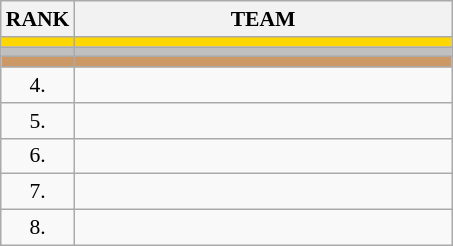<table class="wikitable" style="border-collapse: collapse; font-size: 90%;">
<tr>
<th>RANK</th>
<th align="left" style="width: 17em">TEAM</th>
</tr>
<tr bgcolor=gold>
<td align="center"></td>
<td></td>
</tr>
<tr bgcolor=silver>
<td align="center"></td>
<td></td>
</tr>
<tr bgcolor=cc9966>
<td align="center"></td>
<td></td>
</tr>
<tr>
<td align="center">4.</td>
<td></td>
</tr>
<tr>
<td align="center">5.</td>
<td></td>
</tr>
<tr>
<td align="center">6.</td>
<td></td>
</tr>
<tr>
<td align="center">7.</td>
<td></td>
</tr>
<tr>
<td align="center">8.</td>
<td></td>
</tr>
</table>
